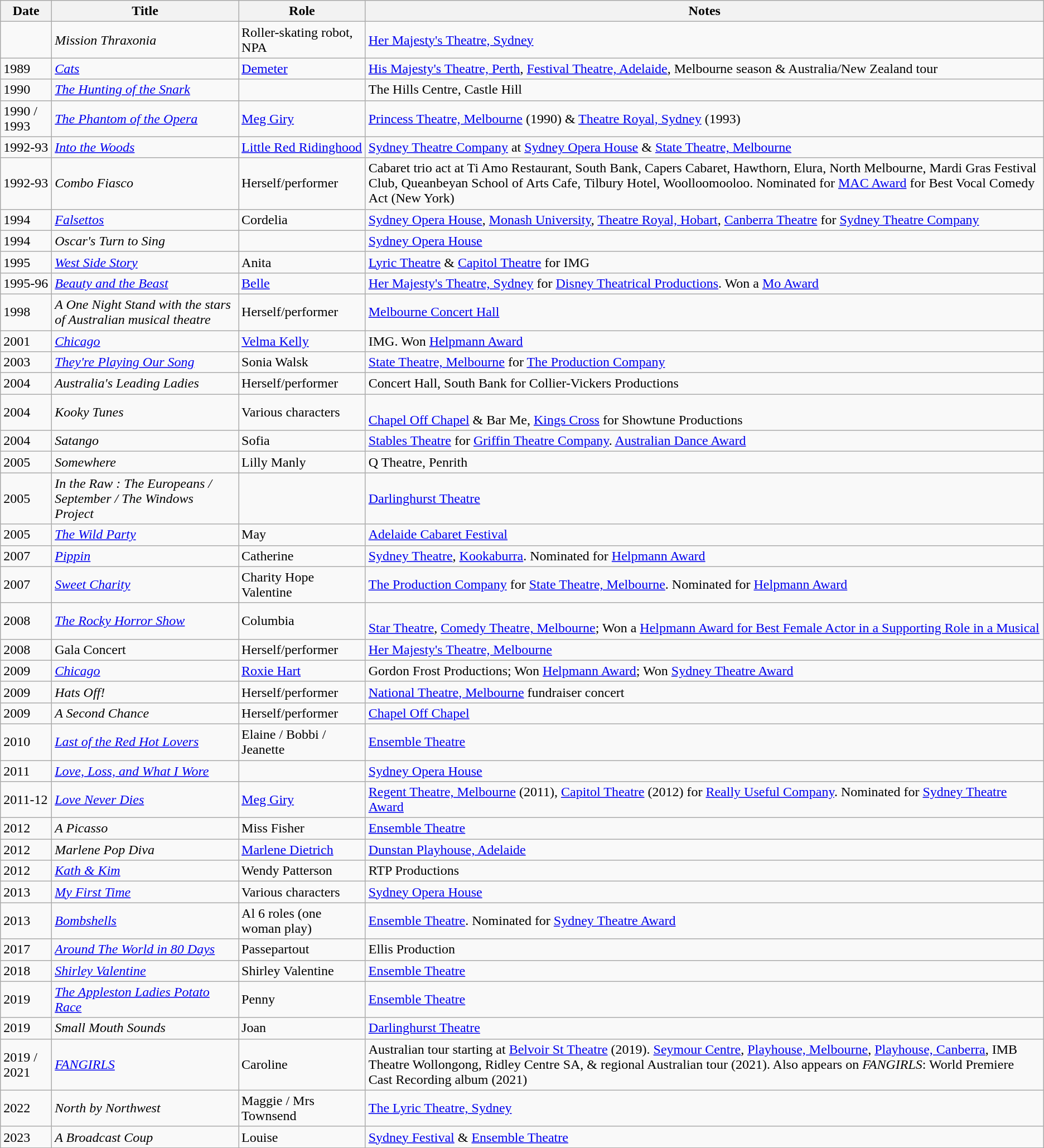<table class="wikitable">
<tr>
<th>Date</th>
<th>Title</th>
<th>Role</th>
<th>Notes</th>
</tr>
<tr>
<td></td>
<td><em>Mission Thraxonia</em></td>
<td>Roller-skating robot, NPA</td>
<td><a href='#'>Her Majesty's Theatre, Sydney</a></td>
</tr>
<tr>
<td>1989</td>
<td><em><a href='#'>Cats</a></em></td>
<td><a href='#'>Demeter</a></td>
<td><a href='#'>His Majesty's Theatre, Perth</a>, <a href='#'>Festival Theatre, Adelaide</a>, Melbourne season & Australia/New Zealand tour</td>
</tr>
<tr>
<td>1990</td>
<td><em><a href='#'>The Hunting of the Snark</a></em></td>
<td></td>
<td>The Hills Centre, Castle Hill</td>
</tr>
<tr>
<td>1990 / 1993</td>
<td><em><a href='#'>The Phantom of the Opera</a></em></td>
<td><a href='#'>Meg Giry</a></td>
<td><a href='#'>Princess Theatre, Melbourne</a> (1990) & <a href='#'>Theatre Royal, Sydney</a> (1993)</td>
</tr>
<tr>
<td>1992-93</td>
<td><em><a href='#'>Into the Woods</a></em></td>
<td><a href='#'>Little Red Ridinghood</a></td>
<td><a href='#'>Sydney Theatre Company</a> at <a href='#'>Sydney Opera House</a> & <a href='#'>State Theatre, Melbourne</a></td>
</tr>
<tr>
<td>1992-93</td>
<td><em>Combo Fiasco</em></td>
<td>Herself/performer</td>
<td>Cabaret trio act at Ti Amo Restaurant, South Bank, Capers Cabaret, Hawthorn, Elura, North Melbourne, Mardi Gras Festival Club, Queanbeyan School of Arts Cafe, Tilbury Hotel, Woolloomooloo. Nominated for <a href='#'>MAC Award</a> for Best Vocal Comedy Act (New York)</td>
</tr>
<tr>
<td>1994</td>
<td><em><a href='#'>Falsettos</a></em></td>
<td>Cordelia</td>
<td><a href='#'>Sydney Opera House</a>, <a href='#'>Monash University</a>, <a href='#'>Theatre Royal, Hobart</a>, <a href='#'>Canberra Theatre</a> for <a href='#'>Sydney Theatre Company</a></td>
</tr>
<tr>
<td>1994</td>
<td><em>Oscar's Turn to Sing</em></td>
<td></td>
<td><a href='#'>Sydney Opera House</a></td>
</tr>
<tr>
<td>1995</td>
<td><em><a href='#'>West Side Story</a></em></td>
<td>Anita</td>
<td><a href='#'>Lyric Theatre</a> & <a href='#'>Capitol Theatre</a> for IMG</td>
</tr>
<tr>
<td>1995-96</td>
<td><em><a href='#'>Beauty and the Beast</a></em></td>
<td><a href='#'>Belle</a></td>
<td><a href='#'>Her Majesty's Theatre, Sydney</a> for <a href='#'>Disney Theatrical Productions</a>. Won a <a href='#'>Mo Award</a></td>
</tr>
<tr>
<td>1998</td>
<td><em>A One Night Stand with the stars of Australian musical theatre</em></td>
<td>Herself/performer</td>
<td><a href='#'>Melbourne Concert Hall</a></td>
</tr>
<tr>
<td>2001</td>
<td><em><a href='#'>Chicago</a></em></td>
<td><a href='#'>Velma Kelly</a></td>
<td>IMG. Won <a href='#'>Helpmann Award</a></td>
</tr>
<tr>
<td>2003</td>
<td><em><a href='#'>They're Playing Our Song</a></em></td>
<td>Sonia Walsk</td>
<td><a href='#'>State Theatre, Melbourne</a> for <a href='#'>The Production Company</a></td>
</tr>
<tr>
<td>2004</td>
<td><em>Australia's Leading Ladies</em></td>
<td>Herself/performer</td>
<td>Concert Hall, South Bank for Collier-Vickers Productions</td>
</tr>
<tr>
<td>2004</td>
<td><em>Kooky Tunes</em></td>
<td>Various characters</td>
<td><br><a href='#'>Chapel Off Chapel</a> & Bar Me, <a href='#'>Kings Cross</a> for Showtune Productions</td>
</tr>
<tr>
<td>2004</td>
<td><em>Satango</em></td>
<td>Sofia</td>
<td><a href='#'>Stables Theatre</a> for <a href='#'>Griffin Theatre Company</a>. <a href='#'>Australian Dance Award</a></td>
</tr>
<tr>
<td>2005</td>
<td><em>Somewhere</em></td>
<td>Lilly Manly</td>
<td>Q Theatre, Penrith</td>
</tr>
<tr>
<td>2005</td>
<td><em>In the Raw : The Europeans / September / The Windows Project</em></td>
<td></td>
<td><a href='#'>Darlinghurst Theatre</a></td>
</tr>
<tr>
<td>2005</td>
<td><em><a href='#'>The Wild Party</a></em></td>
<td>May</td>
<td><a href='#'>Adelaide Cabaret Festival</a></td>
</tr>
<tr>
<td>2007</td>
<td><em><a href='#'>Pippin</a></em></td>
<td>Catherine</td>
<td><a href='#'>Sydney Theatre</a>, <a href='#'>Kookaburra</a>. Nominated for <a href='#'>Helpmann Award</a></td>
</tr>
<tr>
<td>2007</td>
<td><em><a href='#'>Sweet Charity</a></em></td>
<td>Charity Hope Valentine</td>
<td><a href='#'>The Production Company</a> for <a href='#'>State Theatre, Melbourne</a>. Nominated for <a href='#'>Helpmann Award</a></td>
</tr>
<tr>
<td>2008</td>
<td><em><a href='#'>The Rocky Horror Show</a></em></td>
<td>Columbia</td>
<td><br><a href='#'>Star Theatre</a>, <a href='#'>Comedy Theatre, Melbourne</a>; Won a <a href='#'>Helpmann Award for Best Female Actor in a Supporting Role in a Musical</a></td>
</tr>
<tr>
<td>2008</td>
<td>Gala Concert</td>
<td>Herself/performer</td>
<td><a href='#'>Her Majesty's Theatre, Melbourne</a></td>
</tr>
<tr>
<td>2009</td>
<td><em><a href='#'>Chicago</a></em></td>
<td><a href='#'>Roxie Hart</a></td>
<td>Gordon Frost Productions; Won <a href='#'>Helpmann Award</a>; Won <a href='#'>Sydney Theatre Award</a></td>
</tr>
<tr>
<td>2009</td>
<td><em>Hats Off!</em></td>
<td>Herself/performer</td>
<td><a href='#'>National Theatre, Melbourne</a> fundraiser concert</td>
</tr>
<tr>
<td>2009</td>
<td><em>A Second Chance</em></td>
<td>Herself/performer</td>
<td><a href='#'>Chapel Off Chapel</a></td>
</tr>
<tr>
<td>2010</td>
<td><em><a href='#'>Last of the Red Hot Lovers</a></em></td>
<td>Elaine / Bobbi / Jeanette</td>
<td><a href='#'>Ensemble Theatre</a></td>
</tr>
<tr>
<td>2011</td>
<td><em><a href='#'>Love, Loss, and What I Wore</a></em></td>
<td></td>
<td><a href='#'>Sydney Opera House</a></td>
</tr>
<tr>
<td>2011-12</td>
<td><em><a href='#'>Love Never Dies</a></em></td>
<td><a href='#'>Meg Giry</a></td>
<td><a href='#'>Regent Theatre, Melbourne</a> (2011), <a href='#'>Capitol Theatre</a> (2012) for <a href='#'>Really Useful Company</a>. Nominated for <a href='#'>Sydney Theatre Award</a></td>
</tr>
<tr>
<td>2012</td>
<td><em>A Picasso</em></td>
<td>Miss Fisher</td>
<td><a href='#'>Ensemble Theatre</a></td>
</tr>
<tr>
<td>2012</td>
<td><em>Marlene Pop Diva</em></td>
<td><a href='#'>Marlene Dietrich</a></td>
<td><a href='#'>Dunstan Playhouse, Adelaide</a></td>
</tr>
<tr>
<td>2012</td>
<td><em><a href='#'>Kath & Kim</a></em></td>
<td>Wendy Patterson</td>
<td>RTP Productions</td>
</tr>
<tr>
<td>2013</td>
<td><em><a href='#'>My First Time</a></em></td>
<td>Various characters</td>
<td><a href='#'>Sydney Opera House</a></td>
</tr>
<tr>
<td>2013</td>
<td><em><a href='#'>Bombshells</a></em></td>
<td>Al 6 roles (one woman play)</td>
<td><a href='#'>Ensemble Theatre</a>. Nominated for <a href='#'>Sydney Theatre Award</a></td>
</tr>
<tr>
<td>2017</td>
<td><em><a href='#'>Around The World in 80 Days</a></em></td>
<td>Passepartout</td>
<td>Ellis Production</td>
</tr>
<tr>
<td>2018</td>
<td><em><a href='#'>Shirley Valentine</a></em></td>
<td>Shirley Valentine</td>
<td><a href='#'>Ensemble Theatre</a></td>
</tr>
<tr>
<td>2019</td>
<td><em><a href='#'>The Appleston Ladies Potato Race</a></em></td>
<td>Penny</td>
<td><a href='#'>Ensemble Theatre</a></td>
</tr>
<tr>
<td>2019</td>
<td><em>Small Mouth Sounds</em></td>
<td>Joan</td>
<td><a href='#'>Darlinghurst Theatre</a></td>
</tr>
<tr>
<td>2019 / 2021</td>
<td><em><a href='#'>FANGIRLS</a></em></td>
<td>Caroline</td>
<td>Australian tour starting at <a href='#'>Belvoir St Theatre</a> (2019). <a href='#'>Seymour Centre</a>, <a href='#'>Playhouse, Melbourne</a>, <a href='#'>Playhouse, Canberra</a>, IMB Theatre Wollongong, Ridley Centre SA, & regional Australian tour (2021). Also appears on <em>FANGIRLS</em>: World Premiere Cast Recording album (2021)</td>
</tr>
<tr>
<td>2022</td>
<td><em>North by Northwest</em></td>
<td>Maggie / Mrs Townsend</td>
<td><a href='#'>The Lyric Theatre, Sydney</a></td>
</tr>
<tr>
<td>2023</td>
<td><em>A Broadcast Coup</em></td>
<td>Louise</td>
<td><a href='#'>Sydney Festival</a> & <a href='#'>Ensemble Theatre</a></td>
</tr>
</table>
